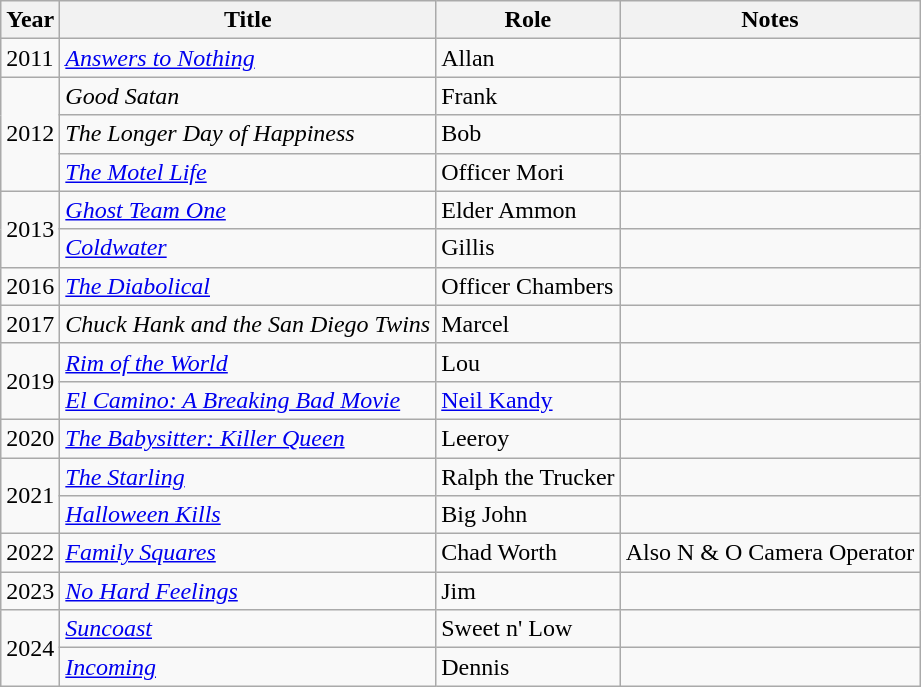<table class="wikitable sortable">
<tr>
<th>Year</th>
<th>Title</th>
<th>Role</th>
<th>Notes</th>
</tr>
<tr>
<td>2011</td>
<td><em><a href='#'>Answers to Nothing</a></em></td>
<td>Allan</td>
<td></td>
</tr>
<tr>
<td rowspan="3">2012</td>
<td><em>Good Satan</em></td>
<td>Frank</td>
<td></td>
</tr>
<tr>
<td><em>The Longer Day of Happiness</em></td>
<td>Bob</td>
<td></td>
</tr>
<tr>
<td><em><a href='#'>The Motel Life</a></em></td>
<td>Officer Mori</td>
<td></td>
</tr>
<tr>
<td rowspan="2">2013</td>
<td><em><a href='#'>Ghost Team One</a></em></td>
<td>Elder Ammon</td>
<td></td>
</tr>
<tr>
<td><em><a href='#'>Coldwater</a></em></td>
<td>Gillis</td>
<td></td>
</tr>
<tr>
<td>2016</td>
<td><em><a href='#'>The Diabolical</a></em></td>
<td>Officer Chambers</td>
<td></td>
</tr>
<tr>
<td>2017</td>
<td><em>Chuck Hank and the San Diego Twins</em></td>
<td>Marcel</td>
<td></td>
</tr>
<tr>
<td rowspan=2>2019</td>
<td><em><a href='#'>Rim of the World</a></em></td>
<td>Lou</td>
<td></td>
</tr>
<tr>
<td><em><a href='#'>El Camino: A Breaking Bad Movie</a></em></td>
<td><a href='#'>Neil Kandy</a></td>
<td></td>
</tr>
<tr>
<td>2020</td>
<td><em><a href='#'>The Babysitter: Killer Queen</a></em></td>
<td>Leeroy</td>
<td></td>
</tr>
<tr>
<td rowspan="2">2021</td>
<td><em><a href='#'>The Starling</a></em></td>
<td>Ralph the Trucker</td>
<td></td>
</tr>
<tr>
<td><em><a href='#'>Halloween Kills</a></em></td>
<td>Big John</td>
<td></td>
</tr>
<tr>
<td>2022</td>
<td><em><a href='#'>Family Squares</a></em></td>
<td>Chad Worth</td>
<td>Also N & O Camera Operator</td>
</tr>
<tr>
<td>2023</td>
<td><em><a href='#'>No Hard Feelings</a></em></td>
<td>Jim</td>
<td></td>
</tr>
<tr>
<td rowspan="2">2024</td>
<td><em><a href='#'>Suncoast</a></em></td>
<td>Sweet n' Low</td>
<td></td>
</tr>
<tr>
<td><em><a href='#'>Incoming</a></em></td>
<td>Dennis</td>
<td></td>
</tr>
</table>
